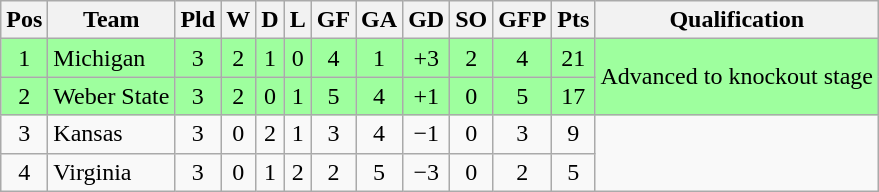<table class="wikitable" style="text-align:center">
<tr>
<th>Pos</th>
<th>Team</th>
<th>Pld</th>
<th>W</th>
<th>D</th>
<th>L</th>
<th>GF</th>
<th>GA</th>
<th>GD</th>
<th>SO</th>
<th>GFP</th>
<th>Pts</th>
<th>Qualification</th>
</tr>
<tr bgcolor="#9eff9e">
<td>1</td>
<td style="text-align:left">Michigan</td>
<td>3</td>
<td>2</td>
<td>1</td>
<td>0</td>
<td>4</td>
<td>1</td>
<td>+3</td>
<td>2</td>
<td>4</td>
<td>21</td>
<td rowspan="2">Advanced to knockout stage</td>
</tr>
<tr bgcolor="#9eff9e">
<td>2</td>
<td style="text-align:left">Weber State</td>
<td>3</td>
<td>2</td>
<td>0</td>
<td>1</td>
<td>5</td>
<td>4</td>
<td>+1</td>
<td>0</td>
<td>5</td>
<td>17</td>
</tr>
<tr>
<td>3</td>
<td style="text-align:left">Kansas</td>
<td>3</td>
<td>0</td>
<td>2</td>
<td>1</td>
<td>3</td>
<td>4</td>
<td>−1</td>
<td>0</td>
<td>3</td>
<td>9</td>
<td rowspan="2"></td>
</tr>
<tr>
<td>4</td>
<td style="text-align:left">Virginia</td>
<td>3</td>
<td>0</td>
<td>1</td>
<td>2</td>
<td>2</td>
<td>5</td>
<td>−3</td>
<td>0</td>
<td>2</td>
<td>5</td>
</tr>
</table>
